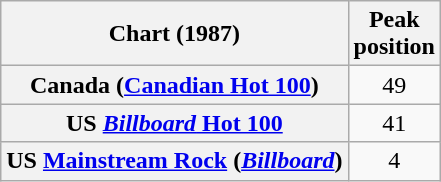<table class="wikitable sortable plainrowheaders" style="text-align:center">
<tr>
<th scope="col">Chart (1987)</th>
<th scope="col">Peak<br>position</th>
</tr>
<tr>
<th scope="row">Canada (<a href='#'>Canadian Hot 100</a>)</th>
<td>49</td>
</tr>
<tr>
<th scope="row">US <a href='#'><em>Billboard</em> Hot 100</a></th>
<td>41</td>
</tr>
<tr>
<th scope="row">US <a href='#'>Mainstream Rock</a> (<em><a href='#'>Billboard</a></em>)</th>
<td>4</td>
</tr>
</table>
